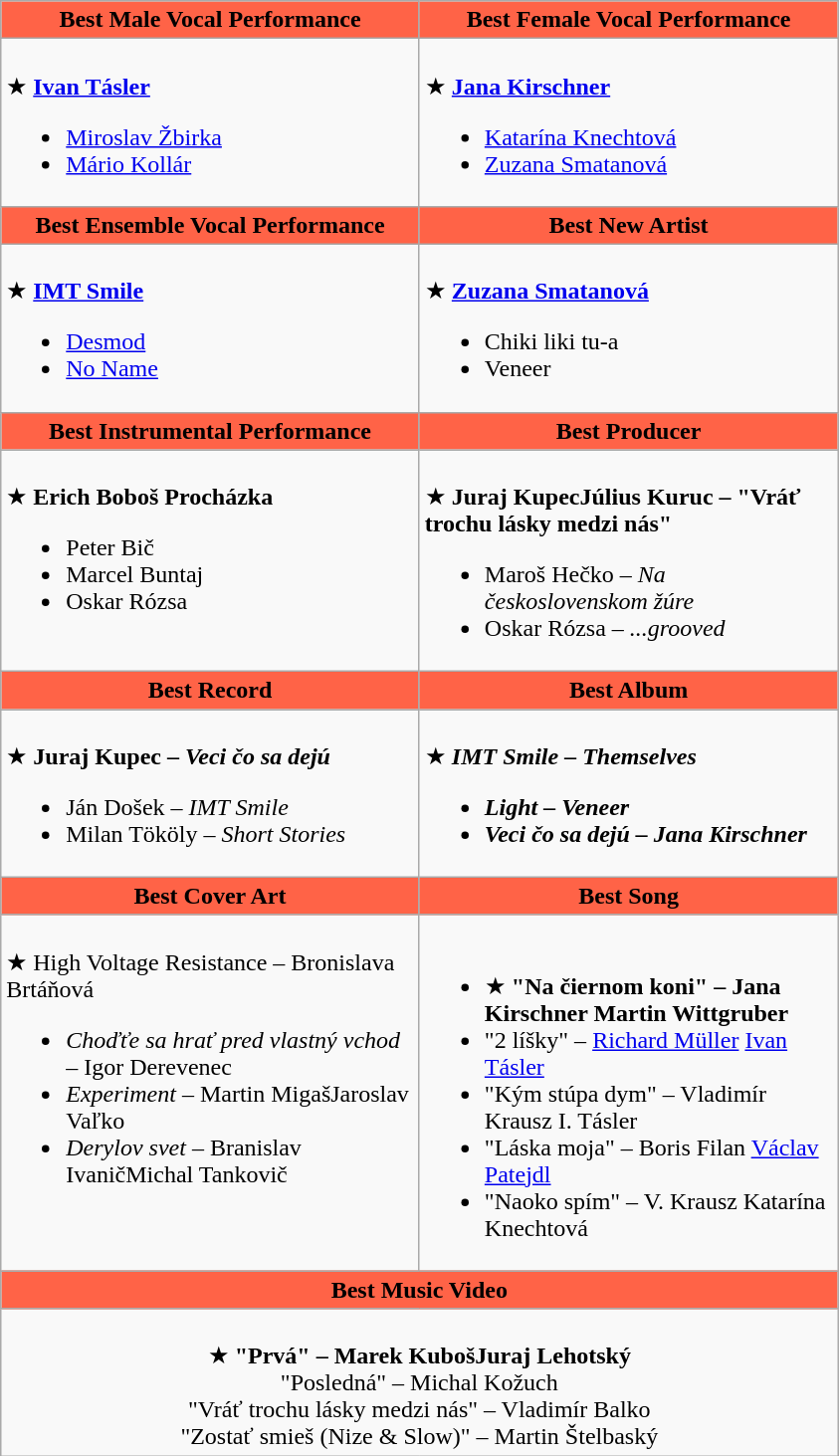<table class=wikitable>
<tr>
<th style=background:TOMATO width=273>Best Male Vocal Performance</th>
<th style=background:TOMATO width=273>Best Female Vocal Performance</th>
</tr>
<tr>
<td scope=row valign=top><br>★ <strong><a href='#'>Ivan Tásler</a></strong><ul><li><a href='#'>Miroslav Žbirka</a></li><li><a href='#'>Mário Kollár</a></li></ul></td>
<td scope=row valign=top><br>★ <strong><a href='#'>Jana Kirschner</a></strong><ul><li><a href='#'>Katarína Knechtová</a></li><li><a href='#'>Zuzana Smatanová</a></li></ul></td>
</tr>
<tr>
<th style=background:TOMATO width=273>Best Ensemble Vocal Performance</th>
<th style=background:TOMATO width=273>Best New Artist</th>
</tr>
<tr>
<td scope=row valign=top><br>★ <strong><a href='#'>IMT Smile</a></strong><ul><li><a href='#'>Desmod</a></li><li><a href='#'>No Name</a></li></ul></td>
<td scope=row valign=top><br>★ <strong><a href='#'>Zuzana Smatanová</a></strong><ul><li>Chiki liki tu-a</li><li>Veneer</li></ul></td>
</tr>
<tr>
<th style=background:TOMATO width=273>Best Instrumental Performance</th>
<th style=background:TOMATO width=273>Best Producer</th>
</tr>
<tr>
<td scope=row valign=top><br>★ <strong>Erich Boboš Procházka</strong><ul><li>Peter Bič</li><li>Marcel Buntaj</li><li>Oskar Rózsa</li></ul></td>
<td scope=row valign=top><br>★ <strong>Juraj KupecJúlius Kuruc – "Vráť trochu lásky medzi nás" </strong><ul><li>Maroš Hečko – <em>Na československom žúre</em> </li><li>Oskar Rózsa – <em>...grooved</em> </li></ul></td>
</tr>
<tr>
<th style=background:TOMATO width=273>Best Record</th>
<th style=background:TOMATO width=273>Best Album</th>
</tr>
<tr>
<td scope=row valign=top><br>★ <strong>Juraj Kupec – <em>Veci čo sa dejú</em> </strong><ul><li>Ján Došek – <em>IMT Smile</em> </li><li>Milan Tököly – <em>Short Stories</em> </li></ul></td>
<td scope=row valign=top><br>★  <strong><em>IMT Smile<em> – Themselves<strong><ul><li></em>Light<em> – Veneer</li><li></em>Veci čo sa dejú<em> – Jana Kirschner</li></ul></td>
</tr>
<tr>
<th style=background:TOMATO width=273>Best Cover Art</th>
<th style=background:TOMATO width=273>Best Song</th>
</tr>
<tr>
<td scope=row valign=top><br>★ </em></strong>High Voltage Resistance</em>  – Bronislava Brtáňová</strong><ul><li><em>Choďťe sa hrať pred vlastný vchod</em>  – Igor Derevenec</li><li><em>Experiment</em>  – Martin MigašJaroslav Vaľko</li><li><em>Derylov svet</em>  – Branislav IvaničMichal Tankovič</li></ul></td>
<td scope=row valign=top><br><ul><li>★  <strong>"Na čiernom koni"  – Jana Kirschner Martin Wittgruber </strong></li><li>"2 líšky" – <a href='#'>Richard Müller</a> <a href='#'>Ivan Tásler</a> </li><li>"Kým stúpa dym"  – Vladimír Krausz I. Tásler </li><li>"Láska moja"  – Boris Filan <a href='#'>Václav Patejdl</a> </li><li>"Naoko spím"  – V. Krausz Katarína Knechtová </li></ul></td>
</tr>
<tr>
<th colspan=2 style=background:TOMATO width=546>Best Music Video</th>
</tr>
<tr>
<td colspan=2 scope=row valign=top align=center><br>★  <strong>"Prvá"  – Marek KubošJuraj Lehotský</strong> <br>"Posledná"  – Michal Kožuch <br>"Vráť trochu lásky medzi nás"  – Vladimír Balko <br>"Zostať smieš (Nize & Slow)"  – Martin Štelbaský</td>
</tr>
</table>
